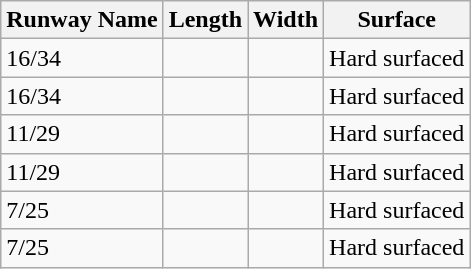<table class="wikitable">
<tr>
<th>Runway Name</th>
<th>Length</th>
<th>Width</th>
<th>Surface</th>
</tr>
<tr>
<td>16/34</td>
<td></td>
<td></td>
<td>Hard surfaced</td>
</tr>
<tr>
<td>16/34</td>
<td></td>
<td></td>
<td>Hard surfaced</td>
</tr>
<tr>
<td>11/29</td>
<td></td>
<td></td>
<td>Hard surfaced</td>
</tr>
<tr>
<td>11/29</td>
<td></td>
<td></td>
<td>Hard surfaced</td>
</tr>
<tr>
<td>7/25</td>
<td></td>
<td></td>
<td>Hard surfaced</td>
</tr>
<tr>
<td>7/25</td>
<td></td>
<td></td>
<td>Hard surfaced</td>
</tr>
</table>
